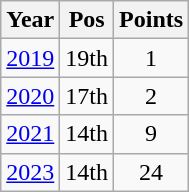<table class="wikitable" style="text-align:center;">
<tr>
<th>Year</th>
<th>Pos</th>
<th>Points</th>
</tr>
<tr>
<td><a href='#'>2019</a></td>
<td>19th</td>
<td>1</td>
</tr>
<tr>
<td><a href='#'>2020</a></td>
<td>17th</td>
<td>2</td>
</tr>
<tr>
<td><a href='#'>2021</a></td>
<td>14th</td>
<td>9</td>
</tr>
<tr>
<td><a href='#'>2023</a></td>
<td>14th</td>
<td>24</td>
</tr>
</table>
